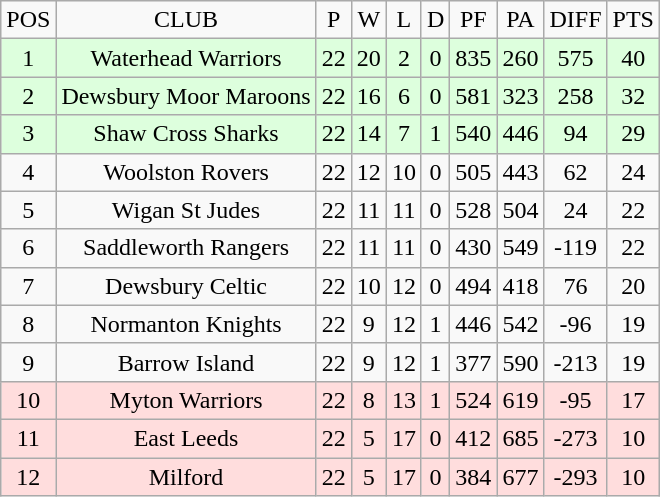<table class="wikitable" style="text-align: center;">
<tr>
<td>POS</td>
<td>CLUB</td>
<td>P</td>
<td>W</td>
<td>L</td>
<td>D</td>
<td>PF</td>
<td>PA</td>
<td>DIFF</td>
<td>PTS</td>
</tr>
<tr style="background:#ddffdd;">
<td>1</td>
<td>Waterhead Warriors</td>
<td>22</td>
<td>20</td>
<td>2</td>
<td>0</td>
<td>835</td>
<td>260</td>
<td>575</td>
<td>40</td>
</tr>
<tr style="background:#ddffdd;">
<td>2</td>
<td>Dewsbury Moor Maroons</td>
<td>22</td>
<td>16</td>
<td>6</td>
<td>0</td>
<td>581</td>
<td>323</td>
<td>258</td>
<td>32</td>
</tr>
<tr style="background:#ddffdd;">
<td>3</td>
<td>Shaw Cross Sharks</td>
<td>22</td>
<td>14</td>
<td>7</td>
<td>1</td>
<td>540</td>
<td>446</td>
<td>94</td>
<td>29</td>
</tr>
<tr>
<td>4</td>
<td>Woolston Rovers</td>
<td>22</td>
<td>12</td>
<td>10</td>
<td>0</td>
<td>505</td>
<td>443</td>
<td>62</td>
<td>24</td>
</tr>
<tr>
<td>5</td>
<td>Wigan St Judes</td>
<td>22</td>
<td>11</td>
<td>11</td>
<td>0</td>
<td>528</td>
<td>504</td>
<td>24</td>
<td>22</td>
</tr>
<tr>
<td>6</td>
<td>Saddleworth Rangers</td>
<td>22</td>
<td>11</td>
<td>11</td>
<td>0</td>
<td>430</td>
<td>549</td>
<td>-119</td>
<td>22</td>
</tr>
<tr>
<td>7</td>
<td>Dewsbury Celtic</td>
<td>22</td>
<td>10</td>
<td>12</td>
<td>0</td>
<td>494</td>
<td>418</td>
<td>76</td>
<td>20</td>
</tr>
<tr>
<td>8</td>
<td>Normanton Knights</td>
<td>22</td>
<td>9</td>
<td>12</td>
<td>1</td>
<td>446</td>
<td>542</td>
<td>-96</td>
<td>19</td>
</tr>
<tr>
<td>9</td>
<td>Barrow Island</td>
<td>22</td>
<td>9</td>
<td>12</td>
<td>1</td>
<td>377</td>
<td>590</td>
<td>-213</td>
<td>19</td>
</tr>
<tr style="background:#ffdddd;">
<td>10</td>
<td>Myton Warriors</td>
<td>22</td>
<td>8</td>
<td>13</td>
<td>1</td>
<td>524</td>
<td>619</td>
<td>-95</td>
<td>17</td>
</tr>
<tr style="background:#ffdddd;">
<td>11</td>
<td>East Leeds</td>
<td>22</td>
<td>5</td>
<td>17</td>
<td>0</td>
<td>412</td>
<td>685</td>
<td>-273</td>
<td>10</td>
</tr>
<tr style="background:#ffdddd;">
<td>12</td>
<td>Milford</td>
<td>22</td>
<td>5</td>
<td>17</td>
<td>0</td>
<td>384</td>
<td>677</td>
<td>-293</td>
<td>10</td>
</tr>
</table>
